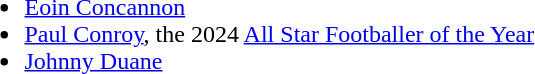<table Bart Folan>
<tr style="vertical-align:top">
<td><br><ul><li><a href='#'>Eoin Concannon</a></li><li><a href='#'>Paul Conroy</a>, the 2024 <a href='#'>All Star Footballer of the Year</a></li><li><a href='#'>Johnny Duane</a></li></ul></td>
</tr>
</table>
